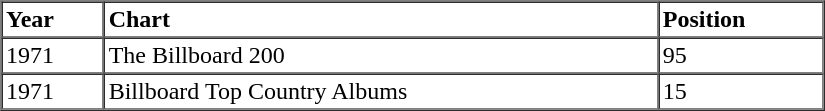<table border=1 cellspacing=0 cellpadding=2 width="550px">
<tr>
<th align="left">Year</th>
<th align="left">Chart</th>
<th align="left">Position</th>
</tr>
<tr>
<td align="left">1971</td>
<td align="left">The Billboard 200</td>
<td align="left">95</td>
</tr>
<tr>
<td align="left">1971</td>
<td align="left">Billboard Top Country Albums</td>
<td align="left">15</td>
</tr>
</table>
